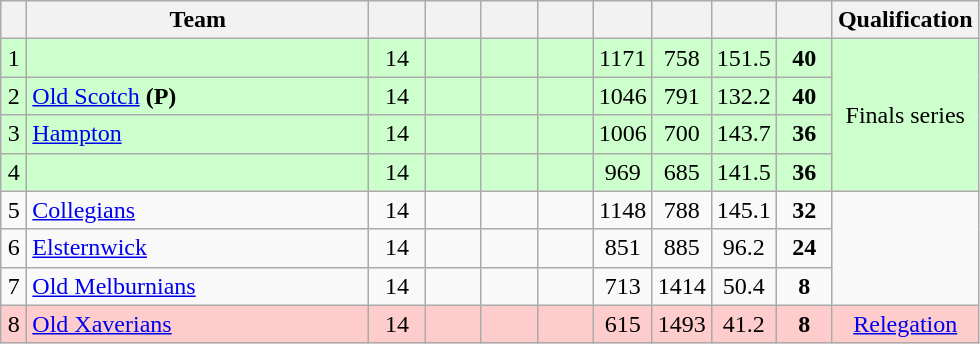<table class="wikitable" style="text-align:center; margin-bottom:0">
<tr>
<th style="width:10px"></th>
<th style="width:35%;">Team</th>
<th style="width:30px;"></th>
<th style="width:30px;"></th>
<th style="width:30px;"></th>
<th style="width:30px;"></th>
<th style="width:30px;"></th>
<th style="width:30px;"></th>
<th style="width:30px;"></th>
<th style="width:30px;"></th>
<th>Qualification</th>
</tr>
<tr style="background:#ccffcc;">
<td>1</td>
<td style="text-align:left;"></td>
<td>14</td>
<td></td>
<td></td>
<td></td>
<td>1171</td>
<td>758</td>
<td>151.5</td>
<td><strong>40</strong></td>
<td rowspan=4>Finals series</td>
</tr>
<tr style="background:#ccffcc;">
<td>2</td>
<td style="text-align:left;"><a href='#'>Old Scotch</a> <strong>(P)</strong></td>
<td>14</td>
<td></td>
<td></td>
<td></td>
<td>1046</td>
<td>791</td>
<td>132.2</td>
<td><strong>40</strong></td>
</tr>
<tr style="background:#ccffcc;">
<td>3</td>
<td style="text-align:left;"><a href='#'>Hampton</a></td>
<td>14</td>
<td></td>
<td></td>
<td></td>
<td>1006</td>
<td>700</td>
<td>143.7</td>
<td><strong>36</strong></td>
</tr>
<tr style="background:#ccffcc;">
<td>4</td>
<td style="text-align:left;"></td>
<td>14</td>
<td></td>
<td></td>
<td></td>
<td>969</td>
<td>685</td>
<td>141.5</td>
<td><strong>36</strong></td>
</tr>
<tr>
<td>5</td>
<td style="text-align:left;"><a href='#'>Collegians</a></td>
<td>14</td>
<td></td>
<td></td>
<td></td>
<td>1148</td>
<td>788</td>
<td>145.1</td>
<td><strong>32</strong></td>
</tr>
<tr>
<td>6</td>
<td style="text-align:left;"><a href='#'>Elsternwick</a></td>
<td>14</td>
<td></td>
<td></td>
<td></td>
<td>851</td>
<td>885</td>
<td>96.2</td>
<td><strong>24</strong></td>
</tr>
<tr>
<td>7</td>
<td style="text-align:left;"><a href='#'>Old Melburnians</a></td>
<td>14</td>
<td></td>
<td></td>
<td></td>
<td>713</td>
<td>1414</td>
<td>50.4</td>
<td><strong>8</strong></td>
</tr>
<tr style="background:#FFCCCC;">
<td>8</td>
<td style="text-align:left;"><a href='#'>Old Xaverians</a></td>
<td>14</td>
<td></td>
<td></td>
<td></td>
<td>615</td>
<td>1493</td>
<td>41.2</td>
<td><strong>8</strong></td>
<td><a href='#'>Relegation</a></td>
</tr>
</table>
